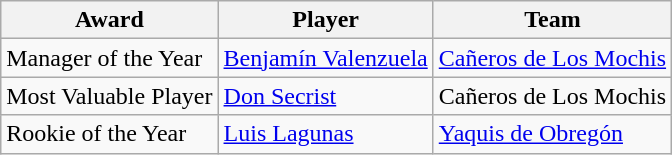<table class="wikitable">
<tr>
<th>Award</th>
<th>Player</th>
<th>Team</th>
</tr>
<tr>
<td scope="row">Manager of the Year</td>
<td> <a href='#'>Benjamín Valenzuela</a></td>
<td><a href='#'>Cañeros de Los Mochis</a></td>
</tr>
<tr>
<td scope="row">Most Valuable Player</td>
<td> <a href='#'>Don Secrist</a></td>
<td>Cañeros de Los Mochis</td>
</tr>
<tr>
<td scope="row">Rookie of the Year</td>
<td> <a href='#'>Luis Lagunas</a></td>
<td><a href='#'>Yaquis de Obregón</a></td>
</tr>
</table>
